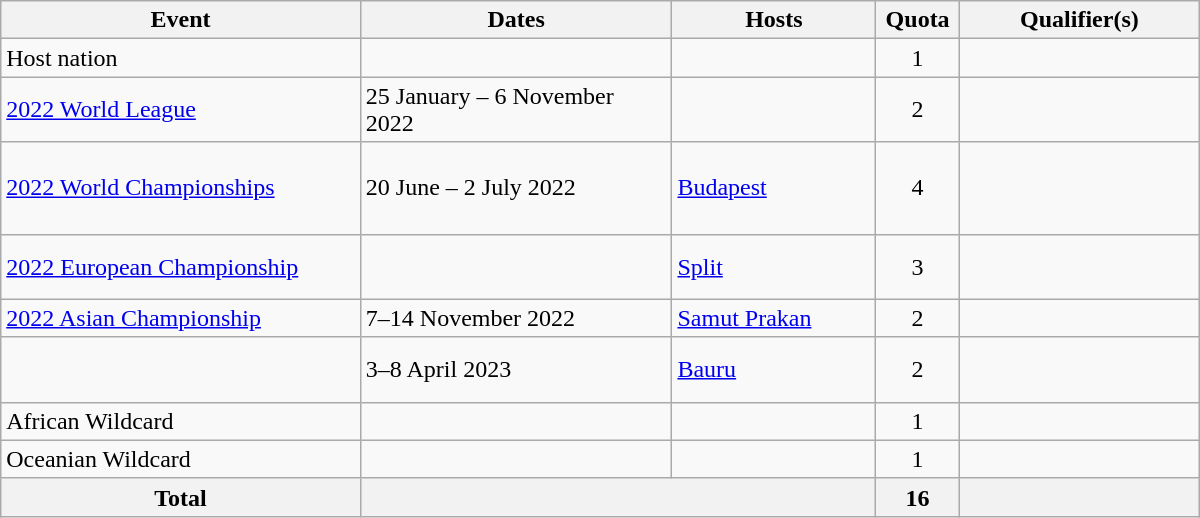<table class="wikitable" style="width: 800px;">
<tr>
<th style="width: 30%;">Event</th>
<th style-"width: 23%;">Dates</th>
<th style="width: 17%;">Hosts</th>
<th style="width: 7%;">Quota</th>
<th style="width: 20%;">Qualifier(s)</th>
</tr>
<tr>
<td>Host nation</td>
<td></td>
<td></td>
<td align="center">1</td>
<td></td>
</tr>
<tr>
<td><a href='#'>2022 World League</a></td>
<td>25 January – 6 November 2022</td>
<td></td>
<td align="center">2</td>
<td><br></td>
</tr>
<tr>
<td><a href='#'>2022 World Championships</a></td>
<td>20 June – 2 July 2022</td>
<td> <a href='#'>Budapest</a></td>
<td align="center">4</td>
<td><br><br><br></td>
</tr>
<tr>
<td><a href='#'>2022 European Championship</a></td>
<td></td>
<td> <a href='#'>Split</a></td>
<td align="center">3</td>
<td><br><br></td>
</tr>
<tr>
<td><a href='#'>2022 Asian Championship</a></td>
<td>7–14 November 2022</td>
<td> <a href='#'>Samut Prakan</a></td>
<td align="center">2</td>
<td><br></td>
</tr>
<tr>
<td></td>
<td>3–8 April 2023</td>
<td> <a href='#'>Bauru</a></td>
<td align="center">2</td>
<td><br><s></s><br></td>
</tr>
<tr>
<td>African Wildcard</td>
<td></td>
<td></td>
<td align="center">1</td>
<td></td>
</tr>
<tr>
<td>Oceanian Wildcard</td>
<td></td>
<td></td>
<td align="center">1</td>
<td></td>
</tr>
<tr>
<th>Total</th>
<th colspan="2"></th>
<th>16</th>
<th></th>
</tr>
</table>
